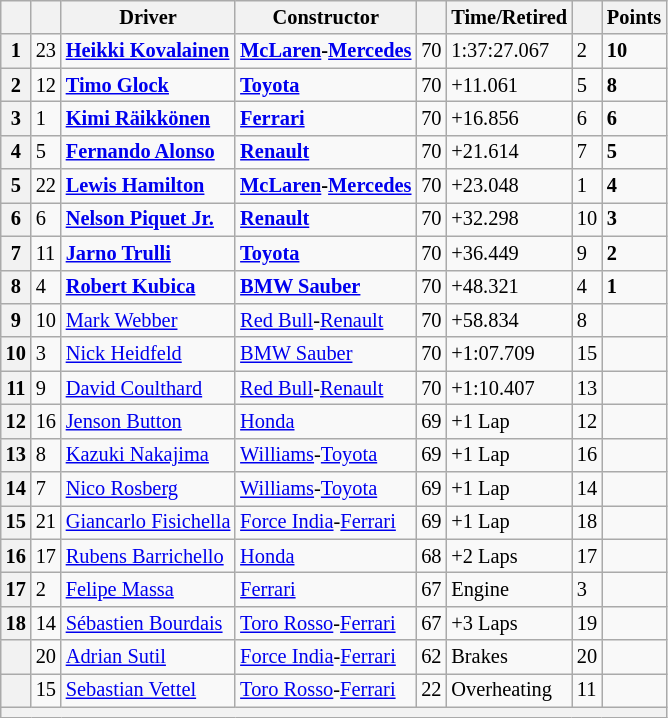<table class="wikitable" style="font-size:85%">
<tr>
<th scope="col"></th>
<th scope="col"></th>
<th scope="col">Driver</th>
<th scope="col">Constructor</th>
<th scope="col"></th>
<th scope="col">Time/Retired</th>
<th scope="col"></th>
<th scope="col">Points</th>
</tr>
<tr>
<th scope="row">1</th>
<td>23</td>
<td> <strong><a href='#'>Heikki Kovalainen</a></strong></td>
<td><strong><a href='#'>McLaren</a>-<a href='#'>Mercedes</a></strong></td>
<td>70</td>
<td>1:37:27.067</td>
<td>2</td>
<td><strong>10</strong></td>
</tr>
<tr>
<th scope="row">2</th>
<td>12</td>
<td> <strong><a href='#'>Timo Glock</a></strong></td>
<td><strong><a href='#'>Toyota</a></strong></td>
<td>70</td>
<td>+11.061</td>
<td>5</td>
<td><strong>8</strong></td>
</tr>
<tr>
<th scope="row">3</th>
<td>1</td>
<td> <strong><a href='#'>Kimi Räikkönen</a></strong></td>
<td><strong><a href='#'>Ferrari</a></strong></td>
<td>70</td>
<td>+16.856</td>
<td>6</td>
<td><strong>6</strong></td>
</tr>
<tr>
<th scope="row">4</th>
<td>5</td>
<td> <strong><a href='#'>Fernando Alonso</a></strong></td>
<td><strong><a href='#'>Renault</a></strong></td>
<td>70</td>
<td>+21.614</td>
<td>7</td>
<td><strong>5</strong></td>
</tr>
<tr>
<th scope="row">5</th>
<td>22</td>
<td> <strong><a href='#'>Lewis Hamilton</a></strong></td>
<td><strong><a href='#'>McLaren</a>-<a href='#'>Mercedes</a></strong></td>
<td>70</td>
<td>+23.048</td>
<td>1</td>
<td><strong>4</strong></td>
</tr>
<tr>
<th scope="row">6</th>
<td>6</td>
<td> <strong><a href='#'>Nelson Piquet Jr.</a></strong></td>
<td><strong><a href='#'>Renault</a></strong></td>
<td>70</td>
<td>+32.298</td>
<td>10</td>
<td><strong>3</strong></td>
</tr>
<tr>
<th scope="row">7</th>
<td>11</td>
<td> <strong><a href='#'>Jarno Trulli</a></strong></td>
<td><strong><a href='#'>Toyota</a></strong></td>
<td>70</td>
<td>+36.449</td>
<td>9</td>
<td><strong>2</strong></td>
</tr>
<tr>
<th scope="row">8</th>
<td>4</td>
<td> <strong><a href='#'>Robert Kubica</a></strong></td>
<td><strong><a href='#'>BMW Sauber</a></strong></td>
<td>70</td>
<td>+48.321</td>
<td>4</td>
<td><strong>1</strong></td>
</tr>
<tr>
<th scope="row">9</th>
<td>10</td>
<td> <a href='#'>Mark Webber</a></td>
<td><a href='#'>Red Bull</a>-<a href='#'>Renault</a></td>
<td>70</td>
<td>+58.834</td>
<td>8</td>
<td></td>
</tr>
<tr>
<th scope="row">10</th>
<td>3</td>
<td> <a href='#'>Nick Heidfeld</a></td>
<td><a href='#'>BMW Sauber</a></td>
<td>70</td>
<td>+1:07.709</td>
<td>15</td>
<td></td>
</tr>
<tr>
<th scope="row">11</th>
<td>9</td>
<td> <a href='#'>David Coulthard</a></td>
<td><a href='#'>Red Bull</a>-<a href='#'>Renault</a></td>
<td>70</td>
<td>+1:10.407</td>
<td>13</td>
<td></td>
</tr>
<tr>
<th scope="row">12</th>
<td>16</td>
<td> <a href='#'>Jenson Button</a></td>
<td><a href='#'>Honda</a></td>
<td>69</td>
<td>+1 Lap</td>
<td>12</td>
<td></td>
</tr>
<tr>
<th scope="row">13</th>
<td>8</td>
<td> <a href='#'>Kazuki Nakajima</a></td>
<td><a href='#'>Williams</a>-<a href='#'>Toyota</a></td>
<td>69</td>
<td>+1 Lap</td>
<td>16</td>
<td></td>
</tr>
<tr>
<th scope="row">14</th>
<td>7</td>
<td> <a href='#'>Nico Rosberg</a></td>
<td><a href='#'>Williams</a>-<a href='#'>Toyota</a></td>
<td>69</td>
<td>+1 Lap</td>
<td>14</td>
<td></td>
</tr>
<tr>
<th scope="row">15</th>
<td>21</td>
<td> <a href='#'>Giancarlo Fisichella</a></td>
<td><a href='#'>Force India</a>-<a href='#'>Ferrari</a></td>
<td>69</td>
<td>+1 Lap</td>
<td>18</td>
<td></td>
</tr>
<tr>
<th scope="row">16</th>
<td>17</td>
<td> <a href='#'>Rubens Barrichello</a></td>
<td><a href='#'>Honda</a></td>
<td>68</td>
<td>+2 Laps</td>
<td>17</td>
<td></td>
</tr>
<tr>
<th scope="row">17</th>
<td>2</td>
<td> <a href='#'>Felipe Massa</a></td>
<td><a href='#'>Ferrari</a></td>
<td>67</td>
<td>Engine</td>
<td>3</td>
<td></td>
</tr>
<tr>
<th scope="row">18</th>
<td>14</td>
<td> <a href='#'>Sébastien Bourdais</a></td>
<td><a href='#'>Toro Rosso</a>-<a href='#'>Ferrari</a></td>
<td>67</td>
<td>+3 Laps</td>
<td>19</td>
<td></td>
</tr>
<tr>
<th scope="row"></th>
<td>20</td>
<td> <a href='#'>Adrian Sutil</a></td>
<td><a href='#'>Force India</a>-<a href='#'>Ferrari</a></td>
<td>62</td>
<td>Brakes</td>
<td>20</td>
<td></td>
</tr>
<tr>
<th scope="row"></th>
<td>15</td>
<td> <a href='#'>Sebastian Vettel</a></td>
<td><a href='#'>Toro Rosso</a>-<a href='#'>Ferrari</a></td>
<td>22</td>
<td>Overheating</td>
<td>11</td>
<td></td>
</tr>
<tr>
<th colspan="8"></th>
</tr>
</table>
